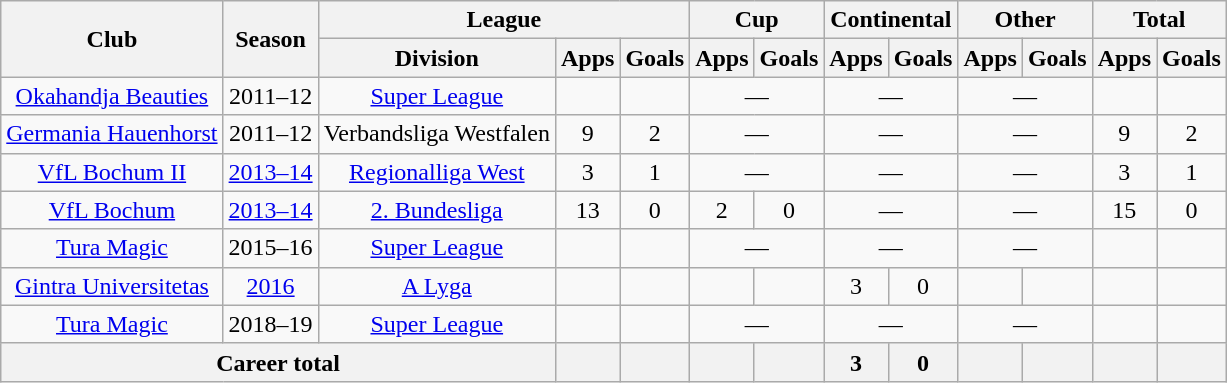<table class="wikitable" style="text-align: center">
<tr>
<th rowspan="2">Club</th>
<th rowspan="2">Season</th>
<th colspan="3">League</th>
<th colspan="2">Cup</th>
<th colspan="2">Continental</th>
<th colspan="2">Other</th>
<th colspan="2">Total</th>
</tr>
<tr>
<th>Division</th>
<th>Apps</th>
<th>Goals</th>
<th>Apps</th>
<th>Goals</th>
<th>Apps</th>
<th>Goals</th>
<th>Apps</th>
<th>Goals</th>
<th>Apps</th>
<th>Goals</th>
</tr>
<tr>
<td><a href='#'>Okahandja Beauties</a></td>
<td>2011–12</td>
<td><a href='#'>Super League</a></td>
<td></td>
<td></td>
<td colspan="2">—</td>
<td colspan="2">—</td>
<td colspan="2">—</td>
<td></td>
<td></td>
</tr>
<tr>
<td><a href='#'>Germania Hauenhorst</a></td>
<td>2011–12</td>
<td>Verbandsliga Westfalen</td>
<td>9</td>
<td>2</td>
<td colspan="2">—</td>
<td colspan="2">—</td>
<td colspan="2">—</td>
<td>9</td>
<td>2</td>
</tr>
<tr>
<td><a href='#'>VfL Bochum II</a></td>
<td><a href='#'>2013–14</a></td>
<td><a href='#'>Regionalliga West</a></td>
<td>3</td>
<td>1</td>
<td colspan="2">—</td>
<td colspan="2">—</td>
<td colspan="2">—</td>
<td>3</td>
<td>1</td>
</tr>
<tr>
<td><a href='#'>VfL Bochum</a></td>
<td><a href='#'>2013–14</a></td>
<td><a href='#'>2. Bundesliga</a></td>
<td>13</td>
<td>0</td>
<td>2</td>
<td>0</td>
<td colspan="2">—</td>
<td colspan="2">—</td>
<td>15</td>
<td>0</td>
</tr>
<tr>
<td><a href='#'>Tura Magic</a></td>
<td>2015–16</td>
<td><a href='#'>Super League</a></td>
<td></td>
<td></td>
<td colspan="2">—</td>
<td colspan="2">—</td>
<td colspan="2">—</td>
<td></td>
<td></td>
</tr>
<tr>
<td><a href='#'>Gintra Universitetas</a></td>
<td><a href='#'>2016</a></td>
<td><a href='#'>A Lyga</a></td>
<td></td>
<td></td>
<td></td>
<td></td>
<td>3</td>
<td>0</td>
<td></td>
<td></td>
<td></td>
<td></td>
</tr>
<tr>
<td><a href='#'>Tura Magic</a></td>
<td>2018–19</td>
<td><a href='#'>Super League</a></td>
<td></td>
<td></td>
<td colspan="2">—</td>
<td colspan="2">—</td>
<td colspan="2">—</td>
<td></td>
<td></td>
</tr>
<tr>
<th colspan=3>Career total</th>
<th></th>
<th></th>
<th></th>
<th></th>
<th>3</th>
<th>0</th>
<th></th>
<th></th>
<th></th>
<th></th>
</tr>
</table>
